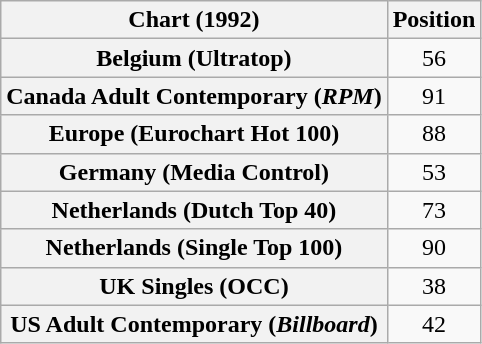<table class="wikitable sortable plainrowheaders" style="text-align:center">
<tr>
<th>Chart (1992)</th>
<th>Position</th>
</tr>
<tr>
<th scope="row">Belgium (Ultratop)</th>
<td>56</td>
</tr>
<tr>
<th scope="row">Canada Adult Contemporary (<em>RPM</em>)</th>
<td>91</td>
</tr>
<tr>
<th scope="row">Europe (Eurochart Hot 100)</th>
<td>88</td>
</tr>
<tr>
<th scope="row">Germany (Media Control)</th>
<td>53</td>
</tr>
<tr>
<th scope="row">Netherlands (Dutch Top 40)</th>
<td>73</td>
</tr>
<tr>
<th scope="row">Netherlands (Single Top 100)</th>
<td>90</td>
</tr>
<tr>
<th scope="row">UK Singles (OCC)</th>
<td>38</td>
</tr>
<tr>
<th scope="row">US Adult Contemporary (<em>Billboard</em>)</th>
<td>42</td>
</tr>
</table>
